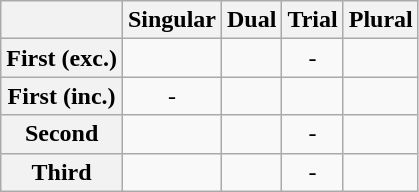<table class="wikitable" style="text-align: center;">
<tr>
<th></th>
<th>Singular</th>
<th>Dual</th>
<th>Trial</th>
<th>Plural</th>
</tr>
<tr>
<th>First (exc.)</th>
<td></td>
<td></td>
<td>-</td>
<td></td>
</tr>
<tr>
<th>First (inc.)</th>
<td>-</td>
<td></td>
<td></td>
<td></td>
</tr>
<tr>
<th>Second</th>
<td></td>
<td></td>
<td>-</td>
<td></td>
</tr>
<tr>
<th>Third</th>
<td></td>
<td></td>
<td>-</td>
<td></td>
</tr>
</table>
